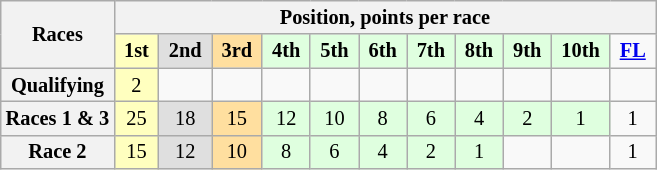<table class="wikitable" style="font-size: 85%; text-align:center">
<tr>
<th rowspan=2>Races</th>
<th colspan=11>Position, points per race</th>
</tr>
<tr>
<td style="background:#FFFFBF"> <strong>1st</strong> </td>
<td style="background:#DFDFDF"> <strong>2nd</strong> </td>
<td style="background:#FFDF9F"> <strong>3rd</strong> </td>
<td style="background:#DFFFDF"> <strong>4th</strong> </td>
<td style="background:#DFFFDF"> <strong>5th</strong> </td>
<td style="background:#DFFFDF"> <strong>6th</strong> </td>
<td style="background:#DFFFDF"> <strong>7th</strong> </td>
<td style="background:#DFFFDF"> <strong>8th</strong> </td>
<td style="background:#DFFFDF"> <strong>9th</strong> </td>
<td style="background:#DFFFDF"> <strong>10th</strong> </td>
<td> <strong><a href='#'>FL</a></strong> </td>
</tr>
<tr>
<th>Qualifying</th>
<td style="background:#FFFFBF">2</td>
<td></td>
<td></td>
<td></td>
<td></td>
<td></td>
<td></td>
<td></td>
<td></td>
<td></td>
<td></td>
</tr>
<tr>
<th>Races 1 & 3</th>
<td style="background:#FFFFBF">25</td>
<td style="background:#DFDFDF">18</td>
<td style="background:#FFDF9F">15</td>
<td style="background:#DFFFDF">12</td>
<td style="background:#DFFFDF">10</td>
<td style="background:#DFFFDF">8</td>
<td style="background:#DFFFDF">6</td>
<td style="background:#DFFFDF">4</td>
<td style="background:#DFFFDF">2</td>
<td style="background:#DFFFDF">1</td>
<td>1</td>
</tr>
<tr>
<th>Race 2</th>
<td style="background:#FFFFBF">15</td>
<td style="background:#DFDFDF">12</td>
<td style="background:#FFDF9F">10</td>
<td style="background:#DFFFDF">8</td>
<td style="background:#DFFFDF">6</td>
<td style="background:#DFFFDF">4</td>
<td style="background:#DFFFDF">2</td>
<td style="background:#DFFFDF">1</td>
<td></td>
<td></td>
<td>1</td>
</tr>
</table>
